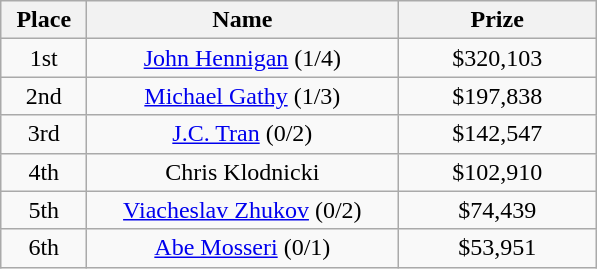<table class="wikitable">
<tr>
<th width="50">Place</th>
<th width="200">Name</th>
<th width="125">Prize</th>
</tr>
<tr>
<td align = "center">1st</td>
<td align = "center"><a href='#'>John Hennigan</a> (1/4)</td>
<td align = "center">$320,103</td>
</tr>
<tr>
<td align = "center">2nd</td>
<td align = "center"><a href='#'>Michael Gathy</a> (1/3)</td>
<td align = "center">$197,838</td>
</tr>
<tr>
<td align = "center">3rd</td>
<td align = "center"><a href='#'>J.C. Tran</a> (0/2)</td>
<td align = "center">$142,547</td>
</tr>
<tr>
<td align = "center">4th</td>
<td align = "center">Chris Klodnicki</td>
<td align = "center">$102,910</td>
</tr>
<tr>
<td align = "center">5th</td>
<td align = "center"><a href='#'>Viacheslav Zhukov</a> (0/2)</td>
<td align = "center">$74,439</td>
</tr>
<tr>
<td align = "center">6th</td>
<td align = "center"><a href='#'>Abe Mosseri</a> (0/1)</td>
<td align = "center">$53,951</td>
</tr>
</table>
